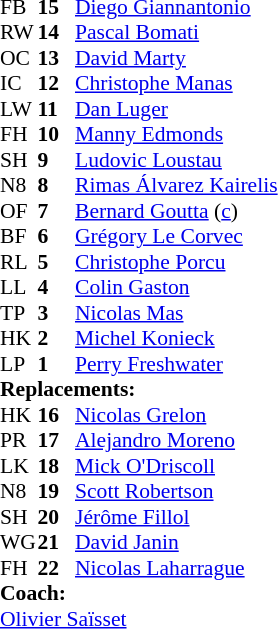<table style="font-size: 90%" cellspacing="0" cellpadding="0">
<tr>
<td colspan="4"></td>
</tr>
<tr>
<th width="25"></th>
<th width="25"></th>
</tr>
<tr>
<td>FB</td>
<td><strong>15</strong></td>
<td> <a href='#'>Diego Giannantonio</a></td>
</tr>
<tr>
<td>RW</td>
<td><strong>14</strong></td>
<td> <a href='#'>Pascal Bomati</a></td>
</tr>
<tr>
<td>OC</td>
<td><strong>13</strong></td>
<td> <a href='#'>David Marty</a></td>
<td></td>
<td></td>
</tr>
<tr>
<td>IC</td>
<td><strong>12</strong></td>
<td> <a href='#'>Christophe Manas</a></td>
</tr>
<tr>
<td>LW</td>
<td><strong>11</strong></td>
<td> <a href='#'>Dan Luger</a></td>
<td></td>
<td></td>
</tr>
<tr>
<td>FH</td>
<td><strong>10</strong></td>
<td> <a href='#'>Manny Edmonds</a></td>
</tr>
<tr>
<td>SH</td>
<td><strong>9</strong></td>
<td> <a href='#'>Ludovic Loustau</a></td>
</tr>
<tr>
<td>N8</td>
<td><strong>8</strong></td>
<td> <a href='#'>Rimas Álvarez Kairelis</a></td>
<td></td>
</tr>
<tr>
<td>OF</td>
<td><strong>7</strong></td>
<td> <a href='#'>Bernard Goutta</a> (<a href='#'>c</a>)</td>
</tr>
<tr>
<td>BF</td>
<td><strong>6</strong></td>
<td> <a href='#'>Grégory Le Corvec</a></td>
<td></td>
<td></td>
</tr>
<tr>
<td>RL</td>
<td><strong>5</strong></td>
<td> <a href='#'>Christophe Porcu</a></td>
<td></td>
<td></td>
</tr>
<tr>
<td>LL</td>
<td><strong>4</strong></td>
<td> <a href='#'>Colin Gaston</a></td>
</tr>
<tr>
<td>TP</td>
<td><strong>3</strong></td>
<td> <a href='#'>Nicolas Mas</a></td>
</tr>
<tr>
<td>HK</td>
<td><strong>2</strong></td>
<td> <a href='#'>Michel Konieck</a></td>
<td></td>
<td></td>
</tr>
<tr>
<td>LP</td>
<td><strong>1</strong></td>
<td> <a href='#'>Perry Freshwater</a></td>
</tr>
<tr>
<td colspan=3><strong>Replacements:</strong></td>
</tr>
<tr>
<td>HK</td>
<td><strong>16</strong></td>
<td> <a href='#'>Nicolas Grelon</a></td>
<td></td>
<td></td>
</tr>
<tr>
<td>PR</td>
<td><strong>17</strong></td>
<td> <a href='#'>Alejandro Moreno</a></td>
</tr>
<tr>
<td>LK</td>
<td><strong>18</strong></td>
<td> <a href='#'>Mick O'Driscoll</a></td>
<td></td>
<td></td>
</tr>
<tr>
<td>N8</td>
<td><strong>19</strong></td>
<td> <a href='#'>Scott Robertson</a></td>
<td></td>
<td></td>
</tr>
<tr>
<td>SH</td>
<td><strong>20</strong></td>
<td> <a href='#'>Jérôme Fillol</a></td>
</tr>
<tr>
<td>WG</td>
<td><strong>21</strong></td>
<td> <a href='#'>David Janin</a></td>
<td></td>
<td></td>
</tr>
<tr>
<td>FH</td>
<td><strong>22</strong></td>
<td> <a href='#'>Nicolas Laharrague</a></td>
<td></td>
<td></td>
</tr>
<tr>
<td colspan=3><strong>Coach:</strong></td>
</tr>
<tr>
<td colspan="4"> <a href='#'>Olivier Saïsset</a></td>
</tr>
</table>
